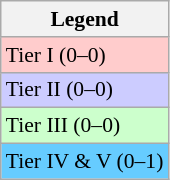<table class=wikitable style="font-size:90%">
<tr>
<th>Legend</th>
</tr>
<tr>
<td bgcolor=ffcccc>Tier I (0–0)</td>
</tr>
<tr>
<td bgcolor=ccccff>Tier II (0–0)</td>
</tr>
<tr>
<td bgcolor=CCFFCC>Tier III (0–0)</td>
</tr>
<tr>
<td bgcolor=66CCFF>Tier IV & V (0–1)</td>
</tr>
</table>
